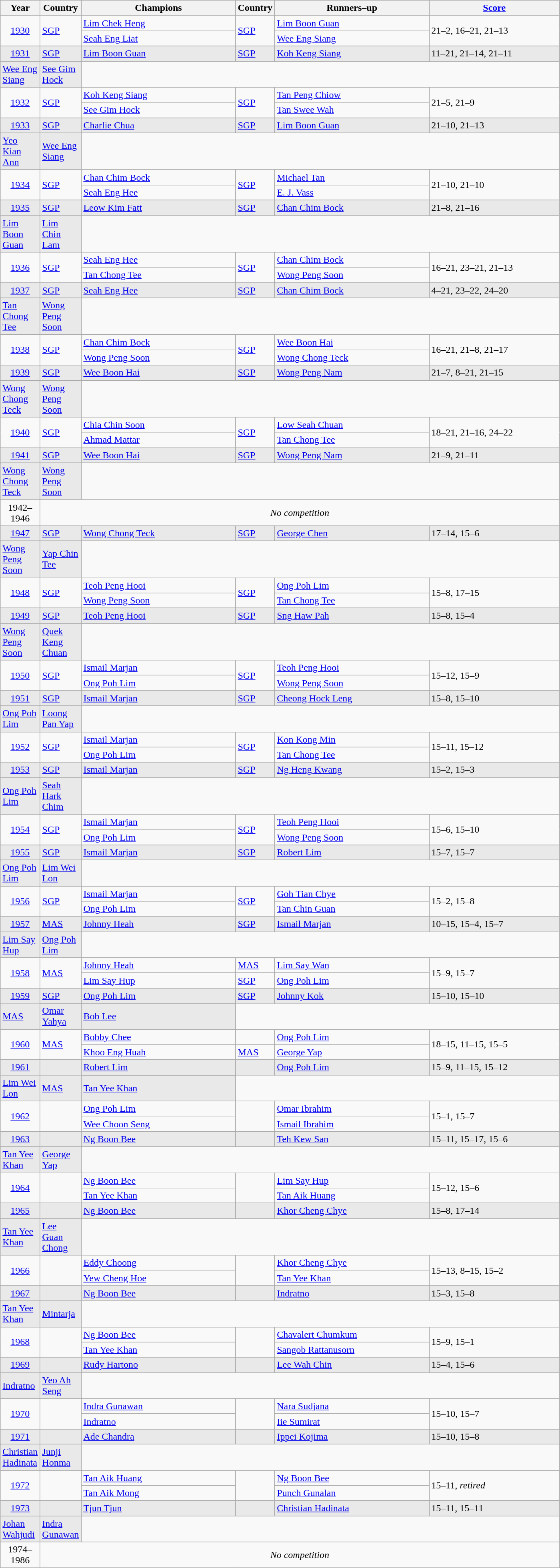<table class="sortable wikitable">
<tr>
<th width=50>Year</th>
<th width=50>Country</th>
<th width=250>Champions</th>
<th width=50>Country</th>
<th width=250>Runners–up</th>
<th class="unsortable" width=210><a href='#'>Score</a></th>
</tr>
<tr>
<td rowspan="2" align=center><a href='#'>1930</a></td>
<td rowspan="2"> <a href='#'>SGP</a></td>
<td><a href='#'>Lim Chek Heng</a></td>
<td rowspan="2"> <a href='#'>SGP</a></td>
<td><a href='#'>Lim Boon Guan</a></td>
<td rowspan="2">21–2, 16–21, 21–13</td>
</tr>
<tr>
<td><a href='#'>Seah Eng Liat</a></td>
<td><a href='#'>Wee Eng Siang</a></td>
</tr>
<tr>
</tr>
<tr style="background-color:#e9e9e9">
<td rowspan="2" align=center><a href='#'>1931</a></td>
<td rowspan="2"> <a href='#'>SGP</a></td>
<td><a href='#'>Lim Boon Guan</a></td>
<td rowspan="2"> <a href='#'>SGP</a></td>
<td><a href='#'>Koh Keng Siang</a></td>
<td rowspan="2">11–21, 21–14, 21–11</td>
</tr>
<tr>
</tr>
<tr style="background-color:#e9e9e9">
<td><a href='#'>Wee Eng Siang</a></td>
<td><a href='#'>See Gim Hock</a></td>
</tr>
<tr>
<td rowspan="2" align=center><a href='#'>1932</a></td>
<td rowspan="2"> <a href='#'>SGP</a></td>
<td><a href='#'>Koh Keng Siang</a></td>
<td rowspan="2"> <a href='#'>SGP</a></td>
<td><a href='#'>Tan Peng Chiow</a></td>
<td rowspan="2">21–5, 21–9</td>
</tr>
<tr>
<td><a href='#'>See Gim Hock</a></td>
<td><a href='#'>Tan Swee Wah</a></td>
</tr>
<tr>
</tr>
<tr style="background-color:#e9e9e9">
<td rowspan="2" align=center><a href='#'>1933</a></td>
<td rowspan="2"> <a href='#'>SGP</a></td>
<td><a href='#'>Charlie Chua</a></td>
<td rowspan="2"> <a href='#'>SGP</a></td>
<td><a href='#'>Lim Boon Guan</a></td>
<td rowspan="2">21–10, 21–13</td>
</tr>
<tr>
</tr>
<tr style="background-color:#e9e9e9">
<td><a href='#'>Yeo Kian Ann</a></td>
<td><a href='#'>Wee Eng Siang</a></td>
</tr>
<tr>
<td rowspan="2" align=center><a href='#'>1934</a></td>
<td rowspan="2"> <a href='#'>SGP</a></td>
<td><a href='#'>Chan Chim Bock</a></td>
<td rowspan="2"> <a href='#'>SGP</a></td>
<td><a href='#'>Michael Tan</a></td>
<td rowspan="2">21–10, 21–10</td>
</tr>
<tr>
<td><a href='#'>Seah Eng Hee</a></td>
<td><a href='#'>E. J. Vass</a></td>
</tr>
<tr>
</tr>
<tr style="background-color:#e9e9e9">
<td rowspan="2" align=center><a href='#'>1935</a></td>
<td rowspan="2"> <a href='#'>SGP</a></td>
<td><a href='#'>Leow Kim Fatt</a></td>
<td rowspan="2"> <a href='#'>SGP</a></td>
<td><a href='#'>Chan Chim Bock</a></td>
<td rowspan="2">21–8, 21–16</td>
</tr>
<tr>
</tr>
<tr style="background-color:#e9e9e9">
<td><a href='#'>Lim Boon Guan</a></td>
<td><a href='#'>Lim Chin Lam</a></td>
</tr>
<tr>
<td rowspan="2" align=center><a href='#'>1936</a></td>
<td rowspan="2"> <a href='#'>SGP</a></td>
<td><a href='#'>Seah Eng Hee</a></td>
<td rowspan="2"> <a href='#'>SGP</a></td>
<td><a href='#'>Chan Chim Bock</a></td>
<td rowspan="2">16–21, 23–21, 21–13</td>
</tr>
<tr>
<td><a href='#'>Tan Chong Tee</a></td>
<td><a href='#'>Wong Peng Soon</a></td>
</tr>
<tr>
</tr>
<tr style="background-color:#e9e9e9">
<td rowspan="2" align=center><a href='#'>1937</a></td>
<td rowspan="2"> <a href='#'>SGP</a></td>
<td><a href='#'>Seah Eng Hee</a></td>
<td rowspan="2"> <a href='#'>SGP</a></td>
<td><a href='#'>Chan Chim Bock</a></td>
<td rowspan="2">4–21, 23–22, 24–20</td>
</tr>
<tr>
</tr>
<tr style="background-color:#e9e9e9">
<td><a href='#'>Tan Chong Tee</a></td>
<td><a href='#'>Wong Peng Soon</a></td>
</tr>
<tr>
<td rowspan="2" align=center><a href='#'>1938</a></td>
<td rowspan="2"> <a href='#'>SGP</a></td>
<td><a href='#'>Chan Chim Bock</a></td>
<td rowspan="2"> <a href='#'>SGP</a></td>
<td><a href='#'>Wee Boon Hai</a></td>
<td rowspan="2">16–21, 21–8, 21–17</td>
</tr>
<tr>
<td><a href='#'>Wong Peng Soon</a></td>
<td><a href='#'>Wong Chong Teck</a></td>
</tr>
<tr>
</tr>
<tr style="background-color:#e9e9e9">
<td rowspan="2" align=center><a href='#'>1939</a></td>
<td rowspan="2"> <a href='#'>SGP</a></td>
<td><a href='#'>Wee Boon Hai</a></td>
<td rowspan="2"> <a href='#'>SGP</a></td>
<td><a href='#'>Wong Peng Nam</a></td>
<td rowspan="2">21–7, 8–21, 21–15</td>
</tr>
<tr>
</tr>
<tr style="background-color:#e9e9e9">
<td><a href='#'>Wong Chong Teck</a></td>
<td><a href='#'>Wong Peng Soon</a></td>
</tr>
<tr>
<td rowspan="2" align=center><a href='#'>1940</a></td>
<td rowspan="2"> <a href='#'>SGP</a></td>
<td><a href='#'>Chia Chin Soon</a></td>
<td rowspan="2"> <a href='#'>SGP</a></td>
<td><a href='#'>Low Seah Chuan</a></td>
<td rowspan="2">18–21, 21–16, 24–22</td>
</tr>
<tr>
<td><a href='#'>Ahmad Mattar</a></td>
<td><a href='#'>Tan Chong Tee</a></td>
</tr>
<tr>
</tr>
<tr style="background-color:#e9e9e9">
<td rowspan="2" align=center><a href='#'>1941</a></td>
<td rowspan="2"> <a href='#'>SGP</a></td>
<td><a href='#'>Wee Boon Hai</a></td>
<td rowspan="2"> <a href='#'>SGP</a></td>
<td><a href='#'>Wong Peng Nam</a></td>
<td rowspan="2">21–9, 21–11</td>
</tr>
<tr>
</tr>
<tr style="background-color:#e9e9e9">
<td><a href='#'>Wong Chong Teck</a></td>
<td><a href='#'>Wong Peng Soon</a></td>
</tr>
<tr>
<td align=center>1942–1946</td>
<td colspan=5 align=center><em>No competition</em></td>
</tr>
<tr>
</tr>
<tr style="background-color:#e9e9e9">
<td rowspan="2" align=center><a href='#'>1947</a></td>
<td rowspan="2"> <a href='#'>SGP</a></td>
<td><a href='#'>Wong Chong Teck</a></td>
<td rowspan="2"> <a href='#'>SGP</a></td>
<td><a href='#'>George Chen</a></td>
<td rowspan="2">17–14, 15–6</td>
</tr>
<tr>
</tr>
<tr style="background-color:#e9e9e9">
<td><a href='#'>Wong Peng Soon</a></td>
<td><a href='#'>Yap Chin Tee</a></td>
</tr>
<tr>
<td rowspan="2" align=center><a href='#'>1948</a></td>
<td rowspan="2"> <a href='#'>SGP</a></td>
<td><a href='#'>Teoh Peng Hooi</a></td>
<td rowspan="2"> <a href='#'>SGP</a></td>
<td><a href='#'>Ong Poh Lim</a></td>
<td rowspan="2">15–8, 17–15</td>
</tr>
<tr>
<td><a href='#'>Wong Peng Soon</a></td>
<td><a href='#'>Tan Chong Tee</a></td>
</tr>
<tr>
</tr>
<tr style="background-color:#e9e9e9">
<td rowspan="2" align=center><a href='#'>1949</a></td>
<td rowspan="2"> <a href='#'>SGP</a></td>
<td><a href='#'>Teoh Peng Hooi</a></td>
<td rowspan="2"> <a href='#'>SGP</a></td>
<td><a href='#'>Sng Haw Pah</a></td>
<td rowspan="2">15–8, 15–4</td>
</tr>
<tr>
</tr>
<tr style="background-color:#e9e9e9">
<td><a href='#'>Wong Peng Soon</a></td>
<td><a href='#'>Quek Keng Chuan</a></td>
</tr>
<tr>
<td rowspan="2" align=center><a href='#'>1950</a></td>
<td rowspan="2"> <a href='#'>SGP</a></td>
<td><a href='#'>Ismail Marjan</a></td>
<td rowspan="2"> <a href='#'>SGP</a></td>
<td><a href='#'>Teoh Peng Hooi</a></td>
<td rowspan="2">15–12, 15–9</td>
</tr>
<tr>
<td><a href='#'>Ong Poh Lim</a></td>
<td><a href='#'>Wong Peng Soon</a></td>
</tr>
<tr>
</tr>
<tr style="background-color:#e9e9e9">
<td rowspan="2" align=center><a href='#'>1951</a></td>
<td rowspan="2"> <a href='#'>SGP</a></td>
<td><a href='#'>Ismail Marjan</a></td>
<td rowspan="2"> <a href='#'>SGP</a></td>
<td><a href='#'>Cheong Hock Leng</a></td>
<td rowspan="2">15–8, 15–10</td>
</tr>
<tr>
</tr>
<tr style="background-color:#e9e9e9">
<td><a href='#'>Ong Poh Lim</a></td>
<td><a href='#'>Loong Pan Yap</a></td>
</tr>
<tr>
<td rowspan="2" align=center><a href='#'>1952</a></td>
<td rowspan="2"> <a href='#'>SGP</a></td>
<td><a href='#'>Ismail Marjan</a></td>
<td rowspan="2"> <a href='#'>SGP</a></td>
<td><a href='#'>Kon Kong Min</a></td>
<td rowspan="2">15–11, 15–12</td>
</tr>
<tr>
<td><a href='#'>Ong Poh Lim</a></td>
<td><a href='#'>Tan Chong Tee</a></td>
</tr>
<tr>
</tr>
<tr style="background-color:#e9e9e9">
<td rowspan="2" align=center><a href='#'>1953</a></td>
<td rowspan="2"> <a href='#'>SGP</a></td>
<td><a href='#'>Ismail Marjan</a></td>
<td rowspan="2"> <a href='#'>SGP</a></td>
<td><a href='#'>Ng Heng Kwang</a></td>
<td rowspan="2">15–2, 15–3</td>
</tr>
<tr>
</tr>
<tr style="background-color:#e9e9e9">
<td><a href='#'>Ong Poh Lim</a></td>
<td><a href='#'>Seah Hark Chim</a></td>
</tr>
<tr>
<td rowspan="2" align=center><a href='#'>1954</a></td>
<td rowspan="2"> <a href='#'>SGP</a></td>
<td><a href='#'>Ismail Marjan</a></td>
<td rowspan="2"> <a href='#'>SGP</a></td>
<td><a href='#'>Teoh Peng Hooi</a></td>
<td rowspan="2">15–6, 15–10</td>
</tr>
<tr>
<td><a href='#'>Ong Poh Lim</a></td>
<td><a href='#'>Wong Peng Soon</a></td>
</tr>
<tr>
</tr>
<tr style="background-color:#e9e9e9">
<td rowspan="2" align=center><a href='#'>1955</a></td>
<td rowspan="2"> <a href='#'>SGP</a></td>
<td><a href='#'>Ismail Marjan</a></td>
<td rowspan="2"> <a href='#'>SGP</a></td>
<td><a href='#'>Robert Lim</a></td>
<td rowspan="2">15–7, 15–7</td>
</tr>
<tr>
</tr>
<tr style="background-color:#e9e9e9">
<td><a href='#'>Ong Poh Lim</a></td>
<td><a href='#'>Lim Wei Lon</a></td>
</tr>
<tr>
<td rowspan="2" align=center><a href='#'>1956</a></td>
<td rowspan="2"> <a href='#'>SGP</a></td>
<td><a href='#'>Ismail Marjan</a></td>
<td rowspan="2"> <a href='#'>SGP</a></td>
<td><a href='#'>Goh Tian Chye</a></td>
<td rowspan="2">15–2, 15–8</td>
</tr>
<tr>
<td><a href='#'>Ong Poh Lim</a></td>
<td><a href='#'>Tan Chin Guan</a></td>
</tr>
<tr>
</tr>
<tr style="background-color:#e9e9e9">
<td rowspan="2" align=center><a href='#'>1957</a></td>
<td rowspan="2"> <a href='#'>MAS</a></td>
<td><a href='#'>Johnny Heah</a></td>
<td rowspan="2"> <a href='#'>SGP</a></td>
<td><a href='#'>Ismail Marjan</a></td>
<td rowspan="2">10–15, 15–4, 15–7</td>
</tr>
<tr>
</tr>
<tr style="background-color:#e9e9e9">
<td><a href='#'>Lim Say Hup</a></td>
<td><a href='#'>Ong Poh Lim</a></td>
</tr>
<tr>
<td rowspan="2" align=center><a href='#'>1958</a></td>
<td rowspan="2"> <a href='#'>MAS</a></td>
<td><a href='#'>Johnny Heah</a></td>
<td> <a href='#'>MAS</a></td>
<td><a href='#'>Lim Say Wan</a></td>
<td rowspan="2">15–9, 15–7</td>
</tr>
<tr>
<td><a href='#'>Lim Say Hup</a></td>
<td> <a href='#'>SGP</a></td>
<td><a href='#'>Ong Poh Lim</a></td>
</tr>
<tr>
</tr>
<tr style="background-color:#e9e9e9">
<td rowspan="2" align=center><a href='#'>1959</a></td>
<td> <a href='#'>SGP</a></td>
<td><a href='#'>Ong Poh Lim</a></td>
<td rowspan="2"> <a href='#'>SGP</a></td>
<td><a href='#'>Johnny Kok</a></td>
<td rowspan="2">15–10, 15–10</td>
</tr>
<tr>
</tr>
<tr style="background-color:#e9e9e9">
<td> <a href='#'>MAS</a></td>
<td><a href='#'>Omar Yahya</a></td>
<td><a href='#'>Bob Lee</a></td>
</tr>
<tr>
<td rowspan="2" align=center><a href='#'>1960</a></td>
<td rowspan="2"> <a href='#'>MAS</a></td>
<td><a href='#'>Bobby Chee</a></td>
<td></td>
<td><a href='#'>Ong Poh Lim</a></td>
<td rowspan="2">18–15, 11–15, 15–5</td>
</tr>
<tr>
<td><a href='#'>Khoo Eng Huah</a></td>
<td> <a href='#'>MAS</a></td>
<td><a href='#'>George Yap</a></td>
</tr>
<tr>
</tr>
<tr style="background-color:#e9e9e9">
<td rowspan="2" align=center><a href='#'>1961</a></td>
<td rowspan="2"></td>
<td><a href='#'>Robert Lim</a></td>
<td></td>
<td><a href='#'>Ong Poh Lim</a></td>
<td rowspan="2">15–9, 11–15, 15–12</td>
</tr>
<tr>
</tr>
<tr style="background-color:#e9e9e9">
<td><a href='#'>Lim Wei Lon</a></td>
<td> <a href='#'>MAS</a></td>
<td><a href='#'>Tan Yee Khan</a></td>
</tr>
<tr>
<td rowspan="2" align=center><a href='#'>1962</a></td>
<td rowspan="2"></td>
<td><a href='#'>Ong Poh Lim</a></td>
<td rowspan="2"></td>
<td><a href='#'>Omar Ibrahim</a></td>
<td rowspan="2">15–1, 15–7</td>
</tr>
<tr>
<td><a href='#'>Wee Choon Seng</a></td>
<td><a href='#'>Ismail Ibrahim</a></td>
</tr>
<tr>
</tr>
<tr style="background-color:#e9e9e9">
<td rowspan="2" align=center><a href='#'>1963</a></td>
<td rowspan="2"></td>
<td><a href='#'>Ng Boon Bee</a></td>
<td rowspan="2"></td>
<td><a href='#'>Teh Kew San</a></td>
<td rowspan="2">15–11, 15–17, 15–6</td>
</tr>
<tr>
</tr>
<tr style="background-color:#e9e9e9">
<td><a href='#'>Tan Yee Khan</a></td>
<td><a href='#'>George Yap</a></td>
</tr>
<tr>
<td rowspan="2" align=center><a href='#'>1964</a></td>
<td rowspan="2"></td>
<td><a href='#'>Ng Boon Bee</a></td>
<td rowspan="2"></td>
<td><a href='#'>Lim Say Hup</a></td>
<td rowspan="2">15–12, 15–6</td>
</tr>
<tr>
<td><a href='#'>Tan Yee Khan</a></td>
<td><a href='#'>Tan Aik Huang</a></td>
</tr>
<tr>
</tr>
<tr style="background-color:#e9e9e9">
<td rowspan="2" align=center><a href='#'>1965</a></td>
<td rowspan="2"></td>
<td><a href='#'>Ng Boon Bee</a></td>
<td rowspan="2"></td>
<td><a href='#'>Khor Cheng Chye</a></td>
<td rowspan="2">15–8, 17–14</td>
</tr>
<tr>
</tr>
<tr style="background-color:#e9e9e9">
<td><a href='#'>Tan Yee Khan</a></td>
<td><a href='#'>Lee Guan Chong</a></td>
</tr>
<tr>
<td rowspan="2" align=center><a href='#'>1966</a></td>
<td rowspan="2"></td>
<td><a href='#'>Eddy Choong</a></td>
<td rowspan="2"></td>
<td><a href='#'>Khor Cheng Chye</a></td>
<td rowspan="2">15–13, 8–15, 15–2</td>
</tr>
<tr>
<td><a href='#'>Yew Cheng Hoe</a></td>
<td><a href='#'>Tan Yee Khan</a></td>
</tr>
<tr>
</tr>
<tr style="background-color:#e9e9e9">
<td rowspan="2" align=center><a href='#'>1967</a></td>
<td rowspan="2"></td>
<td><a href='#'>Ng Boon Bee</a></td>
<td rowspan="2"></td>
<td><a href='#'>Indratno</a></td>
<td rowspan="2">15–3, 15–8</td>
</tr>
<tr>
</tr>
<tr style="background-color:#e9e9e9">
<td><a href='#'>Tan Yee Khan</a></td>
<td><a href='#'>Mintarja</a></td>
</tr>
<tr>
<td rowspan="2" align=center><a href='#'>1968</a></td>
<td rowspan="2"></td>
<td><a href='#'>Ng Boon Bee</a></td>
<td rowspan="2"></td>
<td><a href='#'>Chavalert Chumkum</a></td>
<td rowspan="2">15–9, 15–1</td>
</tr>
<tr>
<td><a href='#'>Tan Yee Khan</a></td>
<td><a href='#'>Sangob Rattanusorn</a></td>
</tr>
<tr>
</tr>
<tr style="background-color:#e9e9e9">
<td rowspan="2" align=center><a href='#'>1969</a></td>
<td rowspan="2"></td>
<td><a href='#'>Rudy Hartono</a></td>
<td rowspan="2"></td>
<td><a href='#'>Lee Wah Chin</a></td>
<td rowspan="2">15–4, 15–6</td>
</tr>
<tr>
</tr>
<tr style="background-color:#e9e9e9">
<td><a href='#'>Indratno</a></td>
<td><a href='#'>Yeo Ah Seng</a></td>
</tr>
<tr>
<td rowspan="2" align=center><a href='#'>1970</a></td>
<td rowspan="2"></td>
<td><a href='#'>Indra Gunawan</a></td>
<td rowspan="2"></td>
<td><a href='#'>Nara Sudjana</a></td>
<td rowspan="2">15–10, 15–7</td>
</tr>
<tr>
<td><a href='#'>Indratno</a></td>
<td><a href='#'>Iie Sumirat</a></td>
</tr>
<tr>
</tr>
<tr style="background-color:#e9e9e9">
<td rowspan="2" align=center><a href='#'>1971</a></td>
<td rowspan="2"></td>
<td><a href='#'>Ade Chandra</a></td>
<td rowspan="2"></td>
<td><a href='#'>Ippei Kojima</a></td>
<td rowspan="2">15–10, 15–8</td>
</tr>
<tr>
</tr>
<tr style="background-color:#e9e9e9">
<td><a href='#'>Christian Hadinata</a></td>
<td><a href='#'>Junji Honma</a></td>
</tr>
<tr>
<td rowspan="2" align=center><a href='#'>1972</a></td>
<td rowspan="2"></td>
<td><a href='#'>Tan Aik Huang</a></td>
<td rowspan="2"></td>
<td><a href='#'>Ng Boon Bee</a></td>
<td rowspan="2">15–11, <em>retired</em></td>
</tr>
<tr>
<td><a href='#'>Tan Aik Mong</a></td>
<td><a href='#'>Punch Gunalan</a></td>
</tr>
<tr>
</tr>
<tr style="background-color:#e9e9e9">
<td rowspan="2" align=center><a href='#'>1973</a></td>
<td rowspan="2"></td>
<td><a href='#'>Tjun Tjun</a></td>
<td rowspan="2"></td>
<td><a href='#'>Christian Hadinata</a></td>
<td rowspan="2">15–11, 15–11</td>
</tr>
<tr>
</tr>
<tr style="background-color:#e9e9e9">
<td><a href='#'>Johan Wahjudi</a></td>
<td><a href='#'>Indra Gunawan</a></td>
</tr>
<tr>
<td align=center>1974–1986</td>
<td colspan=5 align=center><em>No competition</em></td>
</tr>
</table>
